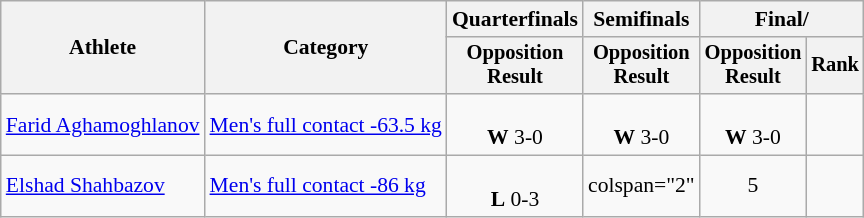<table class="wikitable" style="text-align:center; font-size:90%">
<tr>
<th rowspan="2">Athlete</th>
<th rowspan="2">Category</th>
<th>Quarterfinals</th>
<th>Semifinals</th>
<th colspan="2">Final/</th>
</tr>
<tr style="font-size:95%">
<th>Opposition<br>Result</th>
<th>Opposition<br>Result</th>
<th>Opposition<br>Result</th>
<th>Rank</th>
</tr>
<tr>
<td align="left"><a href='#'>Farid Aghamoghlanov</a></td>
<td align="left"><a href='#'>Men's full contact -63.5 kg</a></td>
<td><br><strong>W</strong> 3-0</td>
<td><br><strong>W</strong> 3-0</td>
<td><br><strong>W</strong> 3-0</td>
<td></td>
</tr>
<tr>
<td align="left"><a href='#'>Elshad Shahbazov</a></td>
<td align="left"><a href='#'>Men's full contact -86 kg</a></td>
<td><br><strong>L</strong> 0-3</td>
<td>colspan="2" </td>
<td>5</td>
</tr>
</table>
